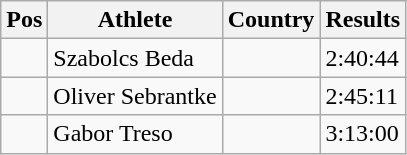<table class="wikitable">
<tr>
<th>Pos</th>
<th>Athlete</th>
<th>Country</th>
<th>Results</th>
</tr>
<tr>
<td align="center"></td>
<td>Szabolcs Beda</td>
<td></td>
<td>2:40:44</td>
</tr>
<tr>
<td align="center"></td>
<td>Oliver Sebrantke</td>
<td></td>
<td>2:45:11</td>
</tr>
<tr>
<td align="center"></td>
<td>Gabor Treso</td>
<td></td>
<td>3:13:00</td>
</tr>
</table>
